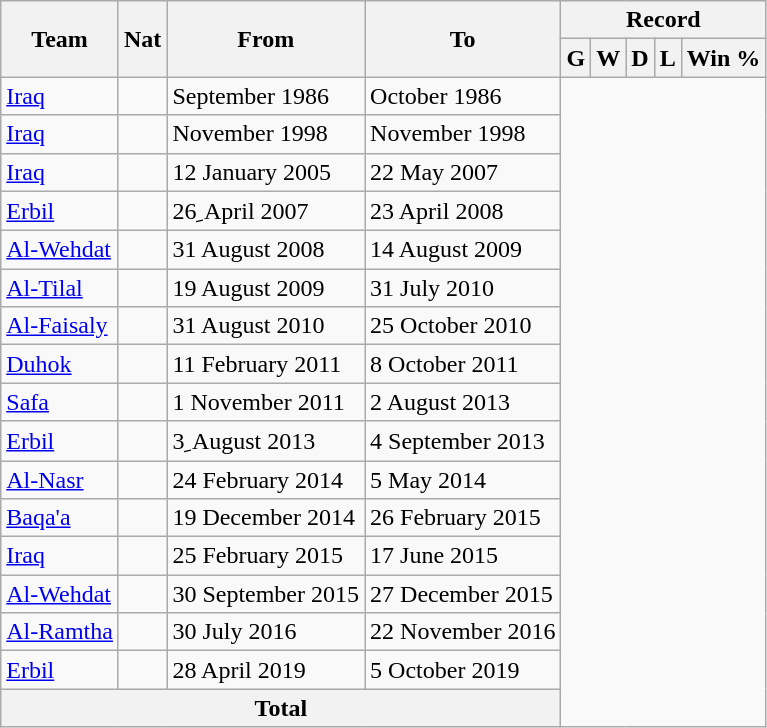<table class="wikitable" style="text-align: center">
<tr>
<th rowspan="2">Team</th>
<th rowspan="2">Nat</th>
<th rowspan="2">From</th>
<th rowspan="2">To</th>
<th colspan="5">Record</th>
</tr>
<tr>
<th>G</th>
<th>W</th>
<th>D</th>
<th>L</th>
<th>Win %</th>
</tr>
<tr>
<td align=left><a href='#'>Iraq</a></td>
<td></td>
<td align=left>September 1986</td>
<td align=left>October 1986<br></td>
</tr>
<tr>
<td align=left><a href='#'>Iraq</a></td>
<td></td>
<td align=left>November 1998</td>
<td align=left>November 1998<br></td>
</tr>
<tr>
<td align=left><a href='#'>Iraq</a></td>
<td></td>
<td align=left>12 January 2005</td>
<td align=left>22 May 2007<br></td>
</tr>
<tr>
<td align=left><a href='#'>Erbil</a></td>
<td></td>
<td align=left>26 ِApril 2007</td>
<td align=left>23 April 2008<br></td>
</tr>
<tr>
<td align=left><a href='#'>Al-Wehdat</a></td>
<td></td>
<td align=left>31 August 2008</td>
<td align=left>14 August 2009<br></td>
</tr>
<tr>
<td align=left><a href='#'>Al-Tilal</a></td>
<td></td>
<td align=left>19 August 2009</td>
<td align=left>31 July 2010<br></td>
</tr>
<tr>
<td align=left><a href='#'>Al-Faisaly</a></td>
<td></td>
<td align=left>31 August 2010</td>
<td align=left>25 October 2010<br></td>
</tr>
<tr>
<td align=left><a href='#'>Duhok</a></td>
<td></td>
<td align=left>11 February 2011</td>
<td align=left>8 October 2011<br></td>
</tr>
<tr>
<td align=left><a href='#'>Safa</a></td>
<td></td>
<td align=left>1 November 2011</td>
<td align=left>2 August 2013<br></td>
</tr>
<tr>
<td align=left><a href='#'>Erbil</a></td>
<td></td>
<td align=left>3 ِAugust 2013</td>
<td align=left>4 September 2013<br></td>
</tr>
<tr>
<td align=left><a href='#'>Al-Nasr</a></td>
<td></td>
<td align=left>24 February 2014</td>
<td align=left>5 May 2014<br></td>
</tr>
<tr>
<td align=left><a href='#'>Baqa'a</a></td>
<td></td>
<td align=left>19 December 2014</td>
<td align=left>26 February 2015<br></td>
</tr>
<tr>
<td align=left><a href='#'>Iraq</a></td>
<td></td>
<td align=left>25 February 2015</td>
<td align=left>17 June 2015<br></td>
</tr>
<tr>
<td align=left><a href='#'>Al-Wehdat</a></td>
<td></td>
<td align=left>30 September 2015</td>
<td align=left>27 December 2015<br></td>
</tr>
<tr>
<td align=left><a href='#'>Al-Ramtha</a></td>
<td></td>
<td align=left>30 July 2016</td>
<td align=left>22 November 2016<br></td>
</tr>
<tr>
<td align=left><a href='#'>Erbil</a></td>
<td></td>
<td align=left>28 April 2019</td>
<td align=left>5 October 2019<br></td>
</tr>
<tr>
<th colspan="4" align="center" valign=middle>Total<br></th>
</tr>
</table>
